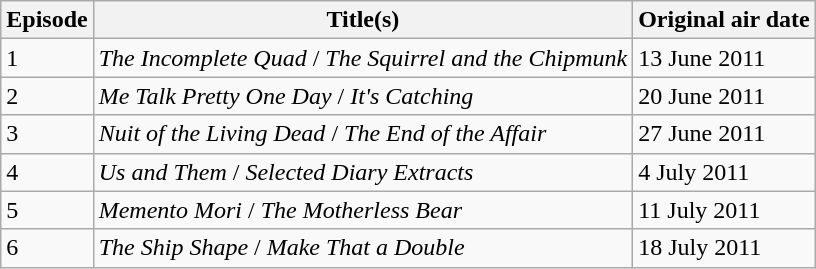<table class="wikitable">
<tr>
<th>Episode</th>
<th>Title(s)</th>
<th>Original air date</th>
</tr>
<tr>
<td>1</td>
<td><em>The Incomplete Quad</em> / <em>The Squirrel and the Chipmunk</em></td>
<td>13 June 2011</td>
</tr>
<tr>
<td>2</td>
<td><em>Me Talk Pretty One Day</em> / <em>It's Catching</em></td>
<td>20 June 2011</td>
</tr>
<tr>
<td>3</td>
<td><em>Nuit of the Living Dead</em> / <em>The End of the Affair</em></td>
<td>27 June 2011</td>
</tr>
<tr>
<td>4</td>
<td><em>Us and Them</em> / <em>Selected Diary Extracts</em></td>
<td>4 July 2011</td>
</tr>
<tr>
<td>5</td>
<td><em>Memento Mori</em> / <em>The Motherless Bear</em></td>
<td>11 July 2011</td>
</tr>
<tr>
<td>6</td>
<td><em>The Ship Shape</em> / <em>Make That a Double</em></td>
<td>18 July 2011</td>
</tr>
</table>
